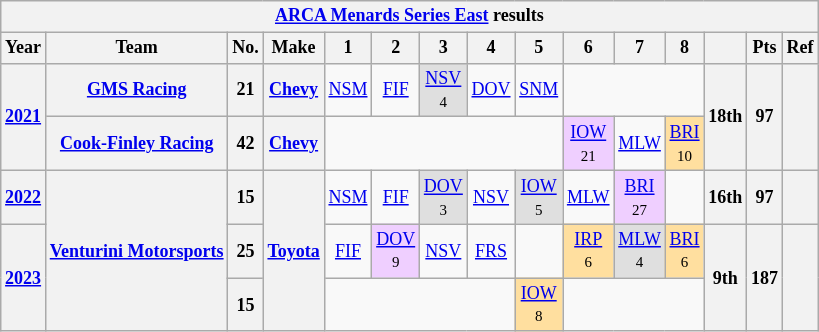<table class="wikitable" style="text-align:center; font-size:75%">
<tr>
<th colspan=15><a href='#'>ARCA Menards Series East</a> results</th>
</tr>
<tr>
<th>Year</th>
<th>Team</th>
<th>No.</th>
<th>Make</th>
<th>1</th>
<th>2</th>
<th>3</th>
<th>4</th>
<th>5</th>
<th>6</th>
<th>7</th>
<th>8</th>
<th></th>
<th>Pts</th>
<th>Ref</th>
</tr>
<tr>
<th rowspan=2><a href='#'>2021</a></th>
<th><a href='#'>GMS Racing</a></th>
<th>21</th>
<th><a href='#'>Chevy</a></th>
<td><a href='#'>NSM</a></td>
<td><a href='#'>FIF</a></td>
<td style="background:#DFDFDF;"><a href='#'>NSV</a><br><small>4</small></td>
<td><a href='#'>DOV</a></td>
<td><a href='#'>SNM</a></td>
<td colspan=3></td>
<th rowspan=2>18th</th>
<th rowspan=2>97</th>
<th rowspan=2></th>
</tr>
<tr>
<th><a href='#'>Cook-Finley Racing</a></th>
<th>42</th>
<th><a href='#'>Chevy</a></th>
<td colspan=5></td>
<td style="background:#EFCFFF;"><a href='#'>IOW</a><br><small>21</small></td>
<td><a href='#'>MLW</a></td>
<td style="background:#FFDF9F;"><a href='#'>BRI</a><br><small>10</small></td>
</tr>
<tr>
<th><a href='#'>2022</a></th>
<th rowspan=3><a href='#'>Venturini Motorsports</a></th>
<th>15</th>
<th rowspan=3><a href='#'>Toyota</a></th>
<td><a href='#'>NSM</a></td>
<td><a href='#'>FIF</a></td>
<td style="background:#DFDFDF;"><a href='#'>DOV</a><br><small>3</small></td>
<td><a href='#'>NSV</a></td>
<td style="background:#DFDFDF;"><a href='#'>IOW</a><br><small>5</small></td>
<td><a href='#'>MLW</a></td>
<td style="background:#EFCFFF;"><a href='#'>BRI</a><br><small>27</small></td>
<td></td>
<th>16th</th>
<th>97</th>
<th></th>
</tr>
<tr>
<th rowspan=2><a href='#'>2023</a></th>
<th>25</th>
<td><a href='#'>FIF</a></td>
<td style="background:#EFCFFF;"><a href='#'>DOV</a><br><small>9</small></td>
<td><a href='#'>NSV</a></td>
<td><a href='#'>FRS</a></td>
<td></td>
<td style="background:#FFDF9F;"><a href='#'>IRP</a><br><small>6</small></td>
<td style="background:#DFDFDF;"><a href='#'>MLW</a><br><small>4</small></td>
<td style="background:#FFDF9F;"><a href='#'>BRI</a><br><small>6</small></td>
<th rowspan=2>9th</th>
<th rowspan=2>187</th>
<th rowspan=2></th>
</tr>
<tr>
<th>15</th>
<td colspan=4></td>
<td style="background:#FFDF9F;"><a href='#'>IOW</a><br><small>8</small></td>
<td colspan=3></td>
</tr>
</table>
